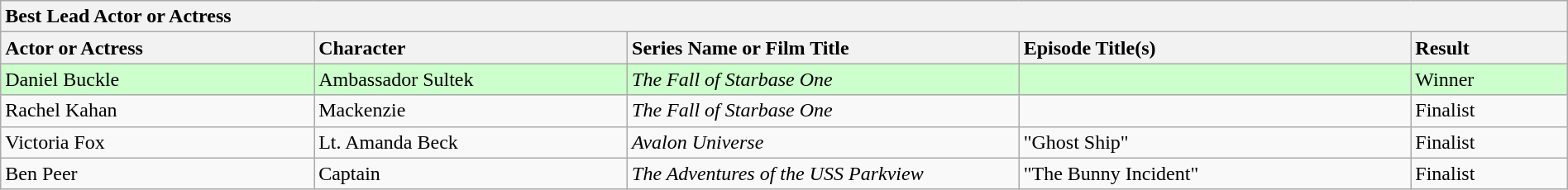<table class="wikitable" width=100%>
<tr>
<th colspan="5" ! style="text-align:left;">Best Lead Actor or Actress</th>
</tr>
<tr>
<th style="text-align:left; width: 20%;"><strong>Actor or Actress</strong></th>
<th style="text-align:left; width: 20%;"><strong>Character</strong></th>
<th style="text-align:left; width: 25%;"><strong>Series Name or Film Title</strong></th>
<th style="text-align:left; width: 25%;"><strong>Episode Title(s)</strong></th>
<th style="text-align:left; width: 10%;"><strong>Result</strong></th>
</tr>
<tr style="background-color:#ccffcc;">
<td>Daniel Buckle</td>
<td>Ambassador Sultek</td>
<td><em>The Fall of Starbase One</em></td>
<td></td>
<td>Winner</td>
</tr>
<tr>
<td>Rachel Kahan</td>
<td>Mackenzie</td>
<td><em>The Fall of Starbase One</em></td>
<td></td>
<td>Finalist</td>
</tr>
<tr>
<td>Victoria Fox</td>
<td>Lt. Amanda Beck</td>
<td><em>Avalon Universe</em></td>
<td>"Ghost Ship"</td>
<td>Finalist</td>
</tr>
<tr>
<td>Ben Peer</td>
<td>Captain</td>
<td><em>The Adventures of the USS Parkview</em></td>
<td>"The Bunny Incident"</td>
<td>Finalist</td>
</tr>
</table>
